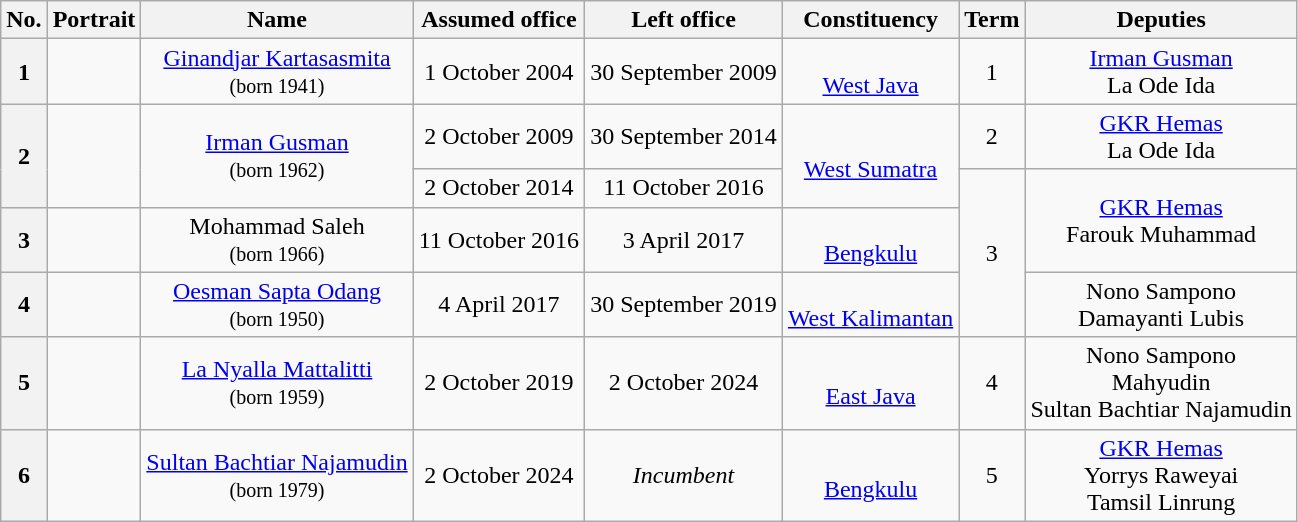<table class="wikitable" style="text-align:center;">
<tr>
<th>No.</th>
<th>Portrait</th>
<th>Name</th>
<th>Assumed office</th>
<th>Left office</th>
<th>Constituency</th>
<th>Term</th>
<th>Deputies</th>
</tr>
<tr>
<th>1</th>
<td></td>
<td><a href='#'>Ginandjar Kartasasmita</a><br><small>(born 1941)</small></td>
<td>1 October 2004</td>
<td>30 September 2009</td>
<td><br><a href='#'>West Java</a></td>
<td>1</td>
<td><a href='#'>Irman Gusman</a><br>La Ode Ida</td>
</tr>
<tr>
<th rowspan=2>2</th>
<td rowspan=2></td>
<td rowspan=2><a href='#'>Irman Gusman</a><br><small>(born 1962)</small></td>
<td>2 October 2009</td>
<td>30 September 2014</td>
<td rowspan=2><br><a href='#'>West Sumatra</a></td>
<td>2</td>
<td><a href='#'>GKR Hemas</a><br>La Ode Ida</td>
</tr>
<tr>
<td>2 October 2014</td>
<td>11 October 2016</td>
<td rowspan=3>3</td>
<td rowspan=2><a href='#'>GKR Hemas</a><br>Farouk Muhammad</td>
</tr>
<tr>
<th>3</th>
<td></td>
<td>Mohammad Saleh<br><small>(born 1966)</small></td>
<td>11 October 2016</td>
<td>3 April 2017</td>
<td><br><a href='#'>Bengkulu</a></td>
</tr>
<tr>
<th>4</th>
<td></td>
<td><a href='#'>Oesman Sapta Odang</a><br><small>(born 1950)</small></td>
<td>4 April 2017</td>
<td>30 September 2019</td>
<td><br><a href='#'>West Kalimantan</a></td>
<td>Nono Sampono<br>Damayanti Lubis</td>
</tr>
<tr>
<th>5</th>
<td></td>
<td><a href='#'>La Nyalla Mattalitti</a><br><small>(born 1959)</small></td>
<td>2 October 2019</td>
<td>2 October 2024</td>
<td><br><a href='#'>East Java</a></td>
<td>4</td>
<td>Nono Sampono<br>Mahyudin<br>Sultan Bachtiar Najamudin</td>
</tr>
<tr>
<th>6</th>
<td></td>
<td><a href='#'>Sultan Bachtiar Najamudin</a><br><small>(born 1979)</small></td>
<td>2 October 2024</td>
<td><em>Incumbent</em></td>
<td><br><a href='#'>Bengkulu</a></td>
<td>5</td>
<td><a href='#'>GKR Hemas</a><br>Yorrys Raweyai<br>Tamsil Linrung</td>
</tr>
</table>
